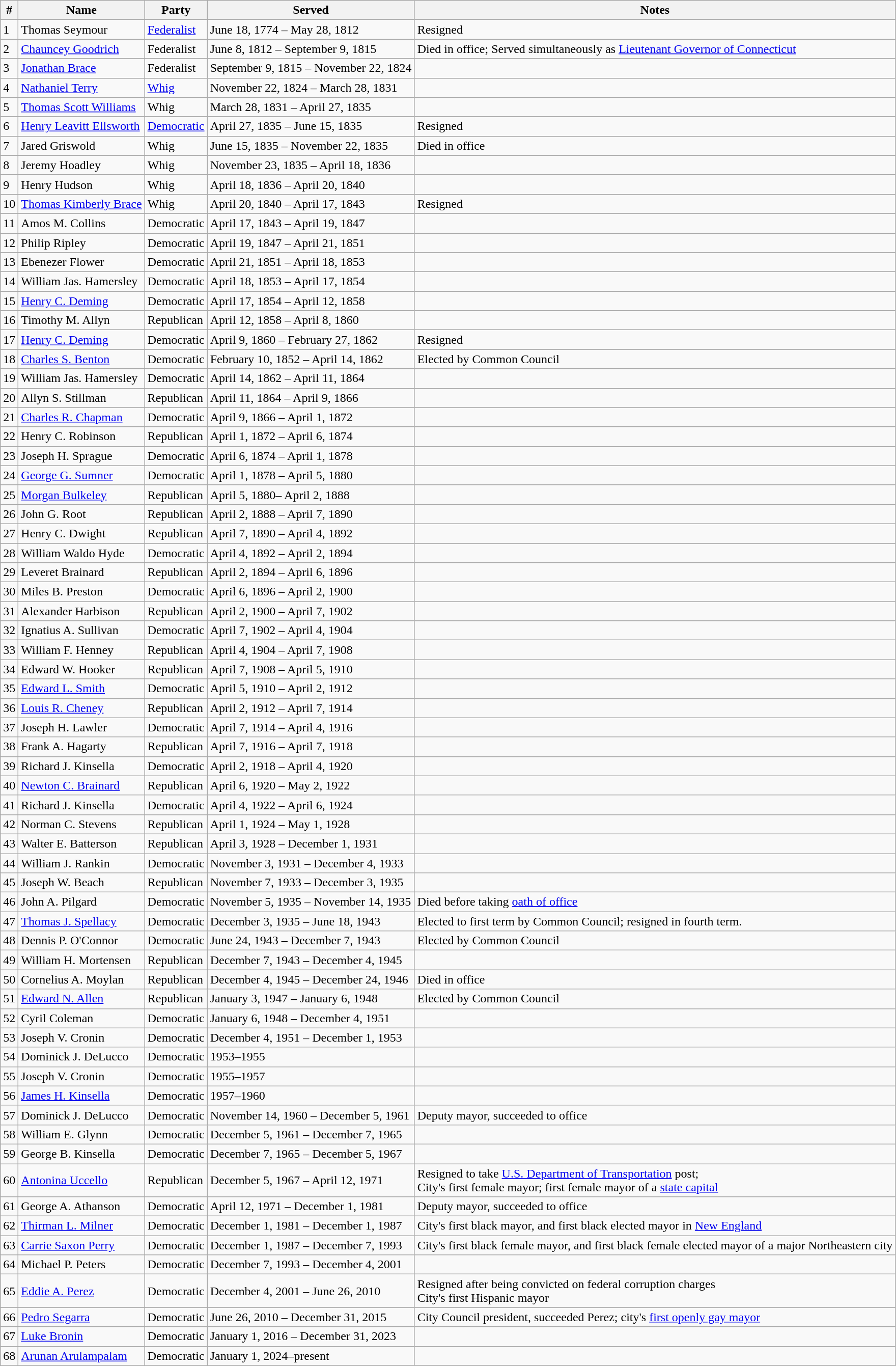<table class="wikitable sortable">
<tr>
<th>#</th>
<th>Name</th>
<th>Party</th>
<th>Served</th>
<th>Notes</th>
</tr>
<tr>
<td>1</td>
<td>Thomas Seymour</td>
<td><a href='#'>Federalist</a></td>
<td>June 18, 1774 – May 28, 1812</td>
<td>Resigned</td>
</tr>
<tr>
<td>2</td>
<td><a href='#'>Chauncey Goodrich</a></td>
<td>Federalist</td>
<td>June 8, 1812 – September 9, 1815</td>
<td>Died in office; Served simultaneously as <a href='#'>Lieutenant Governor of Connecticut</a></td>
</tr>
<tr>
<td>3</td>
<td><a href='#'>Jonathan Brace</a></td>
<td>Federalist</td>
<td>September 9, 1815 – November 22, 1824</td>
<td></td>
</tr>
<tr>
<td>4</td>
<td><a href='#'>Nathaniel Terry</a></td>
<td><a href='#'>Whig</a></td>
<td>November 22, 1824 – March 28, 1831</td>
<td></td>
</tr>
<tr>
<td>5</td>
<td><a href='#'>Thomas Scott Williams</a></td>
<td>Whig</td>
<td>March 28, 1831 – April 27, 1835</td>
<td></td>
</tr>
<tr>
<td>6</td>
<td><a href='#'>Henry Leavitt Ellsworth</a></td>
<td><a href='#'>Democratic</a></td>
<td>April 27, 1835 – June 15, 1835</td>
<td>Resigned</td>
</tr>
<tr>
<td>7</td>
<td>Jared Griswold</td>
<td>Whig</td>
<td>June 15, 1835 – November 22, 1835</td>
<td>Died in office</td>
</tr>
<tr>
<td>8</td>
<td>Jeremy Hoadley</td>
<td>Whig</td>
<td>November 23, 1835 – April 18, 1836</td>
<td></td>
</tr>
<tr>
<td>9</td>
<td>Henry Hudson</td>
<td>Whig</td>
<td>April 18, 1836 – April 20, 1840</td>
<td></td>
</tr>
<tr>
<td>10</td>
<td><a href='#'>Thomas Kimberly Brace</a></td>
<td>Whig</td>
<td>April 20, 1840 – April 17, 1843</td>
<td>Resigned</td>
</tr>
<tr>
<td>11</td>
<td>Amos M. Collins</td>
<td>Democratic</td>
<td>April 17, 1843 – April 19, 1847</td>
<td></td>
</tr>
<tr>
<td>12</td>
<td>Philip Ripley</td>
<td>Democratic</td>
<td>April 19, 1847 – April 21, 1851</td>
<td></td>
</tr>
<tr>
<td>13</td>
<td>Ebenezer Flower</td>
<td>Democratic</td>
<td>April 21, 1851 – April 18, 1853</td>
<td></td>
</tr>
<tr>
<td>14</td>
<td>William Jas. Hamersley</td>
<td>Democratic</td>
<td>April 18, 1853 – April 17, 1854</td>
<td></td>
</tr>
<tr>
<td>15</td>
<td><a href='#'>Henry C. Deming</a></td>
<td>Democratic</td>
<td>April 17, 1854 – April 12, 1858</td>
<td></td>
</tr>
<tr>
<td>16</td>
<td>Timothy M. Allyn</td>
<td>Republican</td>
<td>April 12, 1858 – April 8, 1860</td>
<td></td>
</tr>
<tr>
<td>17</td>
<td><a href='#'>Henry C. Deming</a></td>
<td>Democratic</td>
<td>April 9, 1860 – February 27, 1862</td>
<td>Resigned</td>
</tr>
<tr>
<td>18</td>
<td><a href='#'>Charles S. Benton</a></td>
<td>Democratic</td>
<td>February 10, 1852 – April 14, 1862</td>
<td>Elected by Common Council</td>
</tr>
<tr>
<td>19</td>
<td>William Jas. Hamersley</td>
<td>Democratic</td>
<td>April 14, 1862 – April 11, 1864</td>
<td></td>
</tr>
<tr>
<td>20</td>
<td>Allyn S. Stillman</td>
<td>Republican</td>
<td>April 11, 1864 – April 9, 1866</td>
<td></td>
</tr>
<tr>
<td>21</td>
<td><a href='#'>Charles R. Chapman</a></td>
<td>Democratic</td>
<td>April 9, 1866 – April 1, 1872</td>
<td></td>
</tr>
<tr>
<td>22</td>
<td>Henry C. Robinson</td>
<td>Republican</td>
<td>April 1, 1872 – April 6, 1874</td>
<td></td>
</tr>
<tr>
<td>23</td>
<td>Joseph H. Sprague</td>
<td>Democratic</td>
<td>April 6, 1874 – April 1, 1878</td>
<td></td>
</tr>
<tr>
<td>24</td>
<td><a href='#'>George G. Sumner</a></td>
<td>Democratic</td>
<td>April 1, 1878 – April 5, 1880</td>
<td></td>
</tr>
<tr>
<td>25</td>
<td><a href='#'>Morgan Bulkeley</a></td>
<td>Republican</td>
<td>April 5, 1880– April 2, 1888</td>
<td></td>
</tr>
<tr>
<td>26</td>
<td>John G. Root</td>
<td>Republican</td>
<td>April 2, 1888 – April 7, 1890</td>
<td></td>
</tr>
<tr>
<td>27</td>
<td>Henry C. Dwight</td>
<td>Republican</td>
<td>April 7, 1890 – April 4, 1892</td>
<td></td>
</tr>
<tr>
<td>28</td>
<td>William Waldo Hyde</td>
<td>Democratic</td>
<td>April 4, 1892 – April 2, 1894</td>
<td></td>
</tr>
<tr>
<td>29</td>
<td>Leveret Brainard</td>
<td>Republican</td>
<td>April 2, 1894 – April 6, 1896</td>
<td></td>
</tr>
<tr>
<td>30</td>
<td>Miles B. Preston</td>
<td>Democratic</td>
<td>April 6, 1896 – April 2, 1900</td>
<td></td>
</tr>
<tr>
<td>31</td>
<td>Alexander Harbison</td>
<td>Republican</td>
<td>April 2, 1900 – April 7, 1902</td>
<td></td>
</tr>
<tr>
<td>32</td>
<td>Ignatius A. Sullivan</td>
<td>Democratic</td>
<td>April 7, 1902 – April 4, 1904</td>
<td></td>
</tr>
<tr>
<td>33</td>
<td>William F. Henney</td>
<td>Republican</td>
<td>April 4, 1904 – April 7, 1908</td>
<td></td>
</tr>
<tr>
<td>34</td>
<td>Edward W. Hooker</td>
<td>Republican</td>
<td>April 7, 1908 – April 5, 1910</td>
<td></td>
</tr>
<tr>
<td>35</td>
<td><a href='#'>Edward L. Smith</a></td>
<td>Democratic</td>
<td>April 5, 1910 – April 2, 1912</td>
<td></td>
</tr>
<tr>
<td>36</td>
<td><a href='#'>Louis R. Cheney</a></td>
<td>Republican</td>
<td>April 2, 1912 – April 7, 1914</td>
<td></td>
</tr>
<tr>
<td>37</td>
<td>Joseph H. Lawler</td>
<td>Democratic</td>
<td>April 7, 1914 – April 4, 1916</td>
<td></td>
</tr>
<tr>
<td>38</td>
<td>Frank A. Hagarty</td>
<td>Republican</td>
<td>April 7, 1916 – April 7, 1918</td>
<td></td>
</tr>
<tr>
<td>39</td>
<td>Richard J. Kinsella</td>
<td>Democratic</td>
<td>April 2, 1918 – April 4, 1920</td>
<td></td>
</tr>
<tr>
<td>40</td>
<td><a href='#'>Newton C. Brainard</a></td>
<td>Republican</td>
<td>April 6, 1920 – May 2, 1922</td>
<td></td>
</tr>
<tr>
<td>41</td>
<td>Richard J. Kinsella</td>
<td>Democratic</td>
<td>April 4, 1922 – April 6, 1924</td>
<td></td>
</tr>
<tr>
<td>42</td>
<td>Norman C. Stevens</td>
<td>Republican</td>
<td>April 1, 1924 – May 1, 1928</td>
<td></td>
</tr>
<tr>
<td>43</td>
<td>Walter E. Batterson</td>
<td>Republican</td>
<td>April 3, 1928 – December 1, 1931</td>
<td></td>
</tr>
<tr>
<td>44</td>
<td>William J. Rankin</td>
<td>Democratic</td>
<td>November 3, 1931 – December 4, 1933</td>
<td></td>
</tr>
<tr>
<td>45</td>
<td>Joseph W. Beach</td>
<td>Republican</td>
<td>November 7, 1933 – December 3, 1935</td>
<td></td>
</tr>
<tr>
<td>46</td>
<td>John A. Pilgard</td>
<td>Democratic</td>
<td>November 5, 1935 – November 14, 1935</td>
<td>Died before taking <a href='#'>oath of office</a></td>
</tr>
<tr>
<td>47</td>
<td><a href='#'>Thomas J. Spellacy</a></td>
<td>Democratic</td>
<td>December 3, 1935 – June 18, 1943</td>
<td>Elected to first term by Common Council; resigned in fourth term.</td>
</tr>
<tr>
<td>48</td>
<td>Dennis P. O'Connor</td>
<td>Democratic</td>
<td>June 24, 1943 – December 7, 1943</td>
<td>Elected by Common Council</td>
</tr>
<tr>
<td>49</td>
<td>William H. Mortensen</td>
<td>Republican</td>
<td>December 7, 1943 – December 4, 1945</td>
<td></td>
</tr>
<tr>
<td>50</td>
<td>Cornelius A. Moylan</td>
<td>Republican</td>
<td>December 4, 1945 – December 24, 1946</td>
<td>Died in office</td>
</tr>
<tr>
<td>51</td>
<td><a href='#'>Edward N. Allen</a></td>
<td>Republican</td>
<td>January 3, 1947 – January 6, 1948</td>
<td>Elected by Common Council</td>
</tr>
<tr>
<td>52</td>
<td>Cyril Coleman</td>
<td>Democratic</td>
<td>January 6, 1948 – December 4, 1951</td>
<td></td>
</tr>
<tr>
<td>53</td>
<td>Joseph V. Cronin</td>
<td>Democratic</td>
<td>December 4, 1951 – December 1, 1953</td>
<td></td>
</tr>
<tr>
<td>54</td>
<td>Dominick J. DeLucco</td>
<td>Democratic</td>
<td>1953–1955</td>
<td></td>
</tr>
<tr>
<td>55</td>
<td>Joseph V. Cronin</td>
<td>Democratic</td>
<td>1955–1957</td>
<td></td>
</tr>
<tr>
<td>56</td>
<td><a href='#'>James H. Kinsella</a></td>
<td>Democratic</td>
<td>1957–1960</td>
<td></td>
</tr>
<tr>
<td>57</td>
<td>Dominick J. DeLucco</td>
<td>Democratic</td>
<td>November 14, 1960 – December 5, 1961</td>
<td>Deputy mayor, succeeded to office</td>
</tr>
<tr>
<td>58</td>
<td>William E. Glynn</td>
<td>Democratic</td>
<td>December 5, 1961 – December 7, 1965</td>
<td></td>
</tr>
<tr>
<td>59</td>
<td>George B. Kinsella</td>
<td>Democratic</td>
<td>December 7, 1965 – December 5, 1967</td>
<td></td>
</tr>
<tr>
<td>60</td>
<td><a href='#'>Antonina Uccello</a></td>
<td>Republican</td>
<td>December 5, 1967 – April 12, 1971</td>
<td>Resigned to take <a href='#'>U.S. Department of Transportation</a> post;<br>City's first female mayor; first female mayor of a <a href='#'>state capital</a></td>
</tr>
<tr>
<td>61</td>
<td>George A. Athanson</td>
<td>Democratic</td>
<td>April 12, 1971 – December 1, 1981</td>
<td>Deputy mayor, succeeded to office</td>
</tr>
<tr>
<td>62</td>
<td><a href='#'>Thirman L. Milner</a></td>
<td>Democratic</td>
<td>December 1, 1981 – December 1, 1987</td>
<td>City's first black mayor, and first black elected mayor in <a href='#'>New England</a></td>
</tr>
<tr>
<td>63</td>
<td><a href='#'>Carrie Saxon Perry</a></td>
<td>Democratic</td>
<td>December 1, 1987 – December 7, 1993</td>
<td>City's first black female mayor, and first black female elected mayor of a major Northeastern city</td>
</tr>
<tr>
<td>64</td>
<td>Michael P. Peters</td>
<td>Democratic</td>
<td>December 7, 1993 – December 4, 2001</td>
<td></td>
</tr>
<tr>
<td>65</td>
<td><a href='#'>Eddie A. Perez</a></td>
<td>Democratic</td>
<td>December 4, 2001 – June 26, 2010</td>
<td>Resigned after being convicted on federal corruption charges<br>City's first Hispanic mayor</td>
</tr>
<tr>
<td>66</td>
<td><a href='#'>Pedro Segarra</a></td>
<td>Democratic</td>
<td>June 26, 2010 – December 31, 2015</td>
<td>City Council president, succeeded Perez; city's <a href='#'>first openly gay mayor</a></td>
</tr>
<tr>
<td>67</td>
<td><a href='#'>Luke Bronin</a></td>
<td>Democratic</td>
<td>January 1, 2016 – December 31, 2023</td>
<td></td>
</tr>
<tr>
<td>68</td>
<td><a href='#'>Arunan Arulampalam</a></td>
<td>Democratic</td>
<td>January 1, 2024–present</td>
<td></td>
</tr>
</table>
